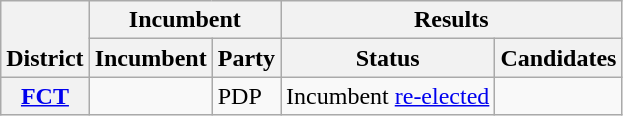<table class="wikitable sortable">
<tr valign=bottom>
<th rowspan=2>District</th>
<th colspan=2>Incumbent</th>
<th colspan=2>Results</th>
</tr>
<tr valign=bottom>
<th>Incumbent</th>
<th>Party</th>
<th>Status</th>
<th>Candidates</th>
</tr>
<tr>
<th><a href='#'>FCT</a></th>
<td></td>
<td>PDP</td>
<td>Incumbent <a href='#'>re-elected</a></td>
<td nowrap></td>
</tr>
</table>
